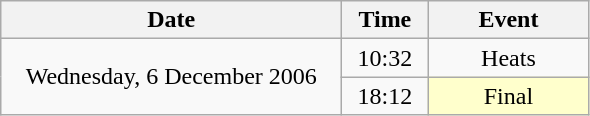<table class = "wikitable" style="text-align:center;">
<tr>
<th width=220>Date</th>
<th width=50>Time</th>
<th width=100>Event</th>
</tr>
<tr>
<td rowspan=2>Wednesday, 6 December 2006</td>
<td>10:32</td>
<td>Heats</td>
</tr>
<tr>
<td>18:12</td>
<td bgcolor=ffffcc>Final</td>
</tr>
</table>
